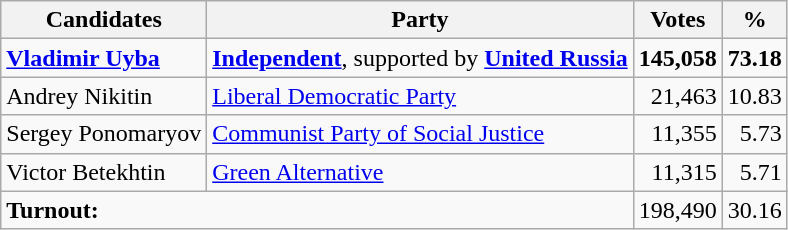<table class="wikitable sortable">
<tr>
<th>Candidates</th>
<th>Party</th>
<th>Votes</th>
<th>%</th>
</tr>
<tr>
<td><strong><a href='#'>Vladimir Uyba</a></strong></td>
<td><strong><a href='#'>Independent</a></strong>, supported by <strong><a href='#'>United Russia</a></strong></td>
<td align=right><strong>145,058</strong></td>
<td align=right><strong>73.18</strong></td>
</tr>
<tr>
<td>Andrey Nikitin</td>
<td><a href='#'>Liberal Democratic Party</a></td>
<td align=right>21,463</td>
<td align=right>10.83</td>
</tr>
<tr>
<td>Sergey Ponomaryov</td>
<td><a href='#'>Communist Party of Social Justice</a></td>
<td align=right>11,355</td>
<td align=right>5.73</td>
</tr>
<tr>
<td>Victor Betekhtin</td>
<td><a href='#'>Green Alternative</a></td>
<td align=right>11,315</td>
<td align=right>5.71</td>
</tr>
<tr>
<td colspan="2"><strong>Turnout:</strong></td>
<td>198,490</td>
<td>30.16</td>
</tr>
</table>
